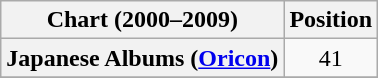<table class="wikitable plainrowheaders">
<tr>
<th>Chart (2000–2009)</th>
<th>Position</th>
</tr>
<tr>
<th scope="row">Japanese Albums (<a href='#'>Oricon</a>)</th>
<td style="text-align:center;">41</td>
</tr>
<tr>
</tr>
</table>
